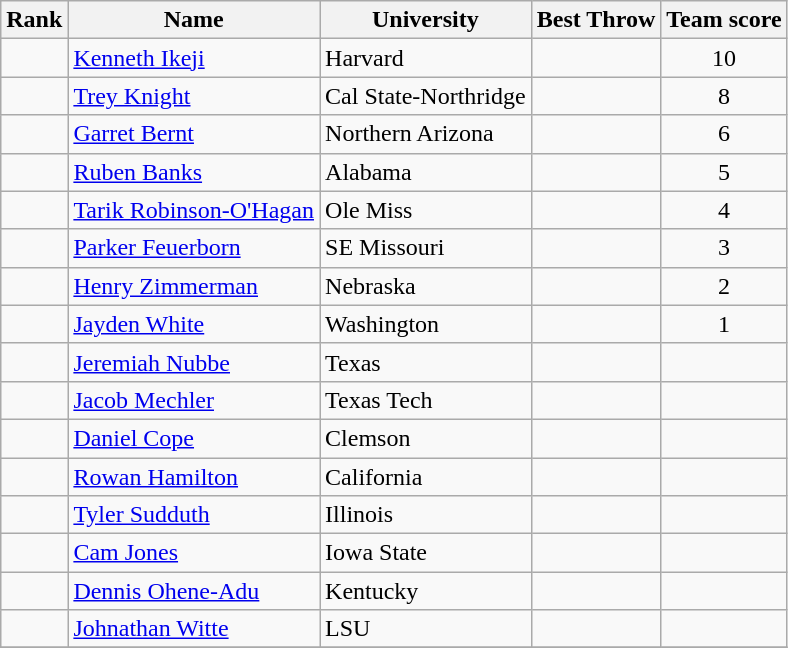<table class="wikitable sortable plainrowheaders" style="text-align:center">
<tr>
<th scope="col">Rank</th>
<th scope="col">Name</th>
<th scope="col">University</th>
<th scope="col">Best Throw</th>
<th scope="col">Team score</th>
</tr>
<tr>
<td></td>
<td align=left> <a href='#'>Kenneth Ikeji</a></td>
<td align=left>Harvard</td>
<td><strong></strong></td>
<td>10</td>
</tr>
<tr>
<td></td>
<td align=left> <a href='#'>Trey Knight</a></td>
<td align=left>Cal State-Northridge</td>
<td><strong></strong></td>
<td>8</td>
</tr>
<tr>
<td></td>
<td align=left> <a href='#'>Garret Bernt</a></td>
<td align=left>Northern Arizona</td>
<td><strong></strong></td>
<td>6</td>
</tr>
<tr>
<td></td>
<td align=left> <a href='#'>Ruben Banks</a></td>
<td align=left>Alabama</td>
<td><strong></strong></td>
<td>5</td>
</tr>
<tr>
<td></td>
<td align=left> <a href='#'>Tarik Robinson-O'Hagan</a></td>
<td align=left>Ole Miss</td>
<td><strong></strong></td>
<td>4</td>
</tr>
<tr>
<td></td>
<td align=left> <a href='#'>Parker Feuerborn</a></td>
<td align=left>SE Missouri</td>
<td><strong></strong></td>
<td>3</td>
</tr>
<tr>
<td></td>
<td align=left> <a href='#'>Henry Zimmerman</a></td>
<td align=left>Nebraska</td>
<td><strong></strong></td>
<td>2</td>
</tr>
<tr>
<td></td>
<td align=left> <a href='#'>Jayden White</a></td>
<td align=left>Washington</td>
<td><strong></strong></td>
<td>1</td>
</tr>
<tr>
<td></td>
<td align=left> <a href='#'>Jeremiah Nubbe</a></td>
<td align=left>Texas</td>
<td><strong></strong></td>
<td></td>
</tr>
<tr>
<td></td>
<td align=left>	<a href='#'>Jacob Mechler</a></td>
<td align=left>Texas Tech</td>
<td><strong></strong></td>
<td></td>
</tr>
<tr>
<td></td>
<td align=left> <a href='#'>Daniel Cope</a></td>
<td align=left>Clemson</td>
<td><strong></strong></td>
<td></td>
</tr>
<tr>
<td></td>
<td align=left> <a href='#'>Rowan Hamilton</a></td>
<td align=left>California</td>
<td><strong></strong></td>
<td></td>
</tr>
<tr>
<td></td>
<td align=left> <a href='#'>Tyler Sudduth</a></td>
<td align=left>Illinois</td>
<td><strong></strong></td>
<td></td>
</tr>
<tr>
<td></td>
<td align=left> <a href='#'>Cam Jones</a></td>
<td align=left>Iowa State</td>
<td><strong></strong></td>
<td></td>
</tr>
<tr>
<td></td>
<td align=left> <a href='#'>Dennis Ohene-Adu</a></td>
<td align=left>Kentucky</td>
<td><strong></strong></td>
<td></td>
</tr>
<tr>
<td></td>
<td align=left> <a href='#'>Johnathan Witte</a></td>
<td align=left>LSU</td>
<td><strong></strong></td>
<td></td>
</tr>
<tr>
</tr>
</table>
